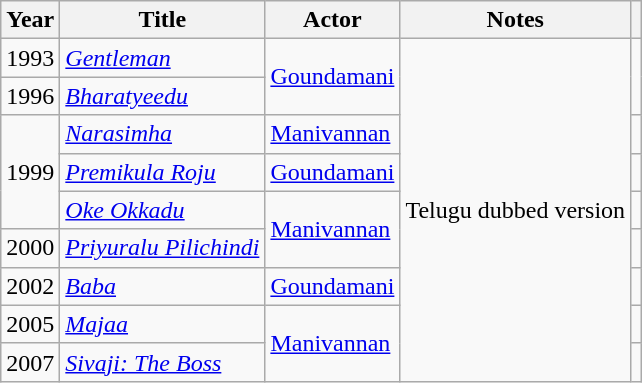<table class="wikitable plainrowheaders sortable">
<tr>
<th scope="col">Year</th>
<th scope="col">Title</th>
<th scope="col">Actor</th>
<th scope="col" class="unsortable">Notes</th>
<th scope="col" class="unsortable"></th>
</tr>
<tr>
<td>1993</td>
<td><em><a href='#'>Gentleman</a></em></td>
<td rowspan="2"><a href='#'>Goundamani</a></td>
<td rowspan="9">Telugu dubbed version</td>
<td rowspan="2"></td>
</tr>
<tr>
<td>1996</td>
<td><em><a href='#'>Bharatyeedu</a></em></td>
</tr>
<tr>
<td rowspan="3">1999</td>
<td><em><a href='#'>Narasimha</a></em></td>
<td><a href='#'>Manivannan</a></td>
<td></td>
</tr>
<tr>
<td><em><a href='#'>Premikula Roju</a></em></td>
<td><a href='#'>Goundamani</a></td>
<td></td>
</tr>
<tr>
<td><em><a href='#'>Oke Okkadu</a></em></td>
<td rowspan="2"><a href='#'>Manivannan</a></td>
<td></td>
</tr>
<tr>
<td>2000</td>
<td><em><a href='#'>Priyuralu Pilichindi</a></em></td>
<td></td>
</tr>
<tr>
<td>2002</td>
<td><em><a href='#'>Baba</a></em></td>
<td><a href='#'>Goundamani</a></td>
<td></td>
</tr>
<tr>
<td>2005</td>
<td><em><a href='#'>Majaa</a></em></td>
<td rowspan="2"><a href='#'>Manivannan</a></td>
<td></td>
</tr>
<tr>
<td>2007</td>
<td><em><a href='#'>Sivaji: The Boss</a></em></td>
<td></td>
</tr>
</table>
